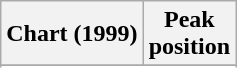<table class="wikitable sortable plainrowheaders">
<tr>
<th>Chart (1999)</th>
<th>Peak<br>position</th>
</tr>
<tr>
</tr>
<tr>
</tr>
<tr>
</tr>
</table>
